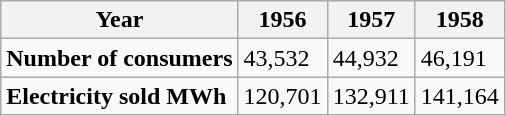<table class="wikitable">
<tr>
<th>Year</th>
<th>1956</th>
<th>1957</th>
<th>1958</th>
</tr>
<tr>
<td><strong>Number of consumers</strong></td>
<td>43,532</td>
<td>44,932</td>
<td>46,191</td>
</tr>
<tr>
<td><strong>Electricity sold MWh</strong></td>
<td>120,701</td>
<td>132,911</td>
<td>141,164</td>
</tr>
</table>
